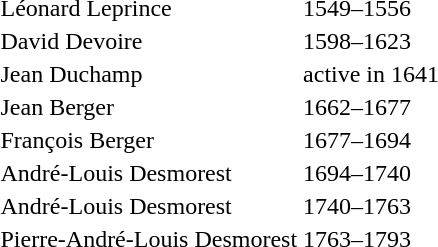<table>
<tr>
<td>Léonard Leprince</td>
<td>1549–1556</td>
</tr>
<tr>
<td>David Devoire</td>
<td>1598–1623</td>
</tr>
<tr>
<td>Jean Duchamp</td>
<td>active in 1641</td>
</tr>
<tr>
<td>Jean Berger</td>
<td>1662–1677</td>
</tr>
<tr>
<td>François Berger</td>
<td>1677–1694</td>
</tr>
<tr>
<td>André-Louis Desmorest</td>
<td>1694–1740</td>
</tr>
<tr>
<td>André-Louis Desmorest</td>
<td>1740–1763</td>
</tr>
<tr>
<td>Pierre-André-Louis Desmorest</td>
<td>1763–1793</td>
</tr>
</table>
